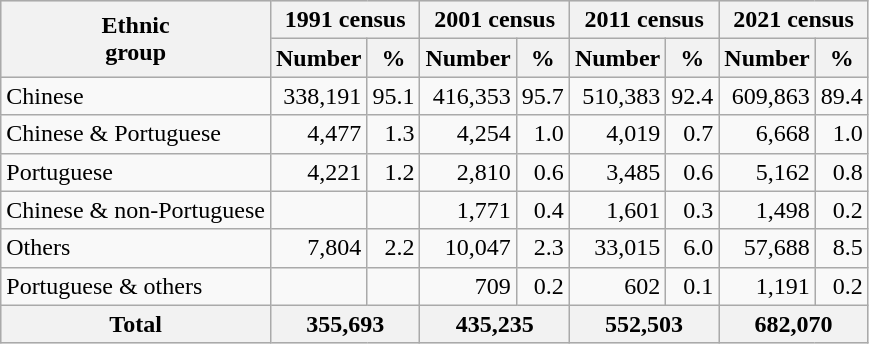<table class="wikitable" style="text-align: right;">
<tr bgcolor="#e0e0e0">
<th rowspan="2">Ethnic<br>group</th>
<th colspan="2">1991 census</th>
<th colspan="2">2001 census</th>
<th colspan="2">2011 census</th>
<th colspan="2">2021 census</th>
</tr>
<tr bgcolor="#e0e0e0">
<th>Number</th>
<th>%</th>
<th>Number</th>
<th>%</th>
<th>Number</th>
<th>%</th>
<th>Number</th>
<th>%</th>
</tr>
<tr>
<td align="left">Chinese</td>
<td>338,191</td>
<td>95.1</td>
<td>416,353</td>
<td>95.7</td>
<td>510,383</td>
<td>92.4</td>
<td>609,863</td>
<td>89.4</td>
</tr>
<tr>
<td align="left">Chinese & Portuguese</td>
<td>4,477</td>
<td>1.3</td>
<td>4,254</td>
<td>1.0</td>
<td>4,019</td>
<td>0.7</td>
<td>6,668</td>
<td>1.0</td>
</tr>
<tr>
<td align="left">Portuguese</td>
<td>4,221</td>
<td>1.2</td>
<td>2,810</td>
<td>0.6</td>
<td>3,485</td>
<td>0.6</td>
<td>5,162</td>
<td>0.8</td>
</tr>
<tr>
<td align="left">Chinese & non-Portuguese</td>
<td></td>
<td></td>
<td>1,771</td>
<td>0.4</td>
<td>1,601</td>
<td>0.3</td>
<td>1,498</td>
<td>0.2</td>
</tr>
<tr>
<td align="left">Others</td>
<td>7,804</td>
<td>2.2</td>
<td>10,047</td>
<td>2.3</td>
<td>33,015</td>
<td>6.0</td>
<td>57,688</td>
<td>8.5</td>
</tr>
<tr>
<td align="left">Portuguese & others</td>
<td></td>
<td></td>
<td>709</td>
<td>0.2</td>
<td>602</td>
<td>0.1</td>
<td>1,191</td>
<td>0.2</td>
</tr>
<tr bgcolor="#e0e0e0">
<th align="left">Total</th>
<th colspan="2">355,693</th>
<th colspan="2">435,235</th>
<th colspan="2">552,503</th>
<th colspan="2">682,070</th>
</tr>
</table>
